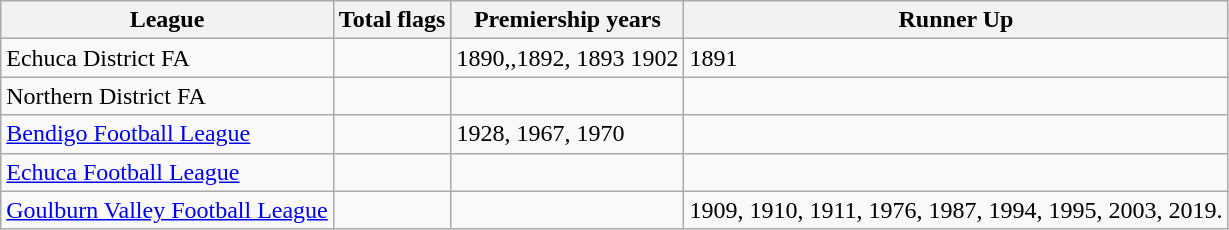<table class="wikitable">
<tr>
<th>League</th>
<th>Total flags</th>
<th>Premiership years</th>
<th>Runner Up</th>
</tr>
<tr>
<td>Echuca District FA</td>
<td></td>
<td><div>1890,,1892, 1893 1902  </div></td>
<td>1891</td>
</tr>
<tr>
<td>Northern District FA</td>
<td></td>
<td></td>
<td></td>
</tr>
<tr>
<td><a href='#'>Bendigo Football League</a></td>
<td></td>
<td><div>1928, 1967, 1970</div></td>
<td></td>
</tr>
<tr>
<td><a href='#'>Echuca Football League</a></td>
<td></td>
<td></td>
<td></td>
</tr>
<tr>
<td><a href='#'>Goulburn Valley Football League</a></td>
<td></td>
<td></td>
<td>1909, 1910, 1911, 1976, 1987, 1994, 1995, 2003, 2019.</td>
</tr>
</table>
